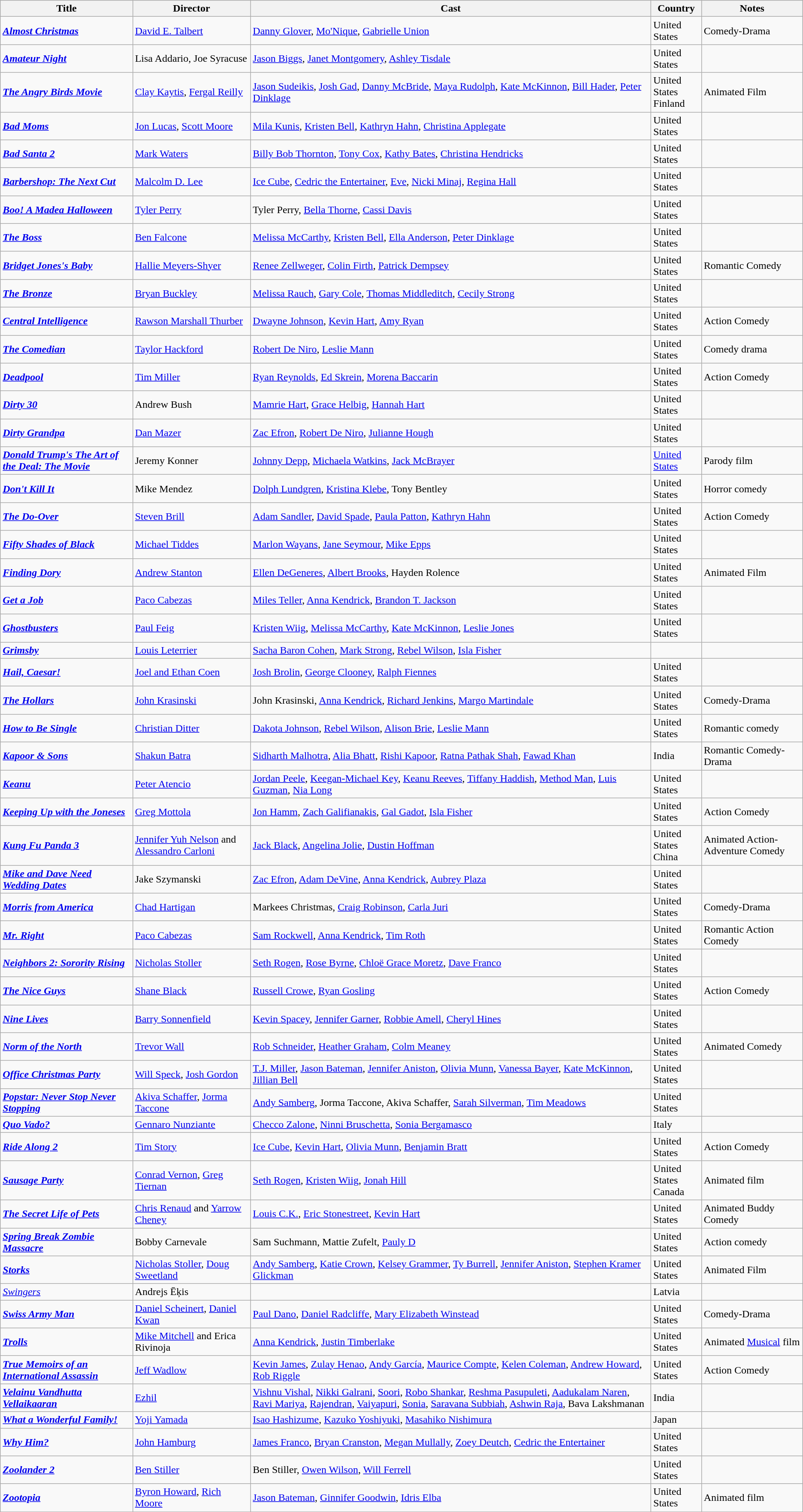<table class="wikitable sortable">
<tr>
<th>Title</th>
<th>Director</th>
<th>Cast</th>
<th>Country</th>
<th>Notes</th>
</tr>
<tr>
<td><strong><em><a href='#'>Almost Christmas</a></em></strong></td>
<td><a href='#'>David E. Talbert</a></td>
<td><a href='#'>Danny Glover</a>, <a href='#'>Mo'Nique</a>, <a href='#'>Gabrielle Union</a></td>
<td>United States</td>
<td>Comedy-Drama</td>
</tr>
<tr>
<td><strong><em><a href='#'>Amateur Night</a></em></strong></td>
<td>Lisa Addario, Joe Syracuse</td>
<td><a href='#'>Jason Biggs</a>, <a href='#'>Janet Montgomery</a>, <a href='#'>Ashley Tisdale</a></td>
<td>United States</td>
<td></td>
</tr>
<tr>
<td><strong><em><a href='#'>The Angry Birds Movie</a></em></strong></td>
<td><a href='#'>Clay Kaytis</a>, <a href='#'>Fergal Reilly</a></td>
<td><a href='#'>Jason Sudeikis</a>, <a href='#'>Josh Gad</a>, <a href='#'>Danny McBride</a>, <a href='#'>Maya Rudolph</a>, <a href='#'>Kate McKinnon</a>, <a href='#'>Bill Hader</a>, <a href='#'>Peter Dinklage</a></td>
<td>United States<br>Finland</td>
<td>Animated Film</td>
</tr>
<tr>
<td><strong><em><a href='#'>Bad Moms</a></em></strong></td>
<td><a href='#'>Jon Lucas</a>, <a href='#'>Scott Moore</a></td>
<td><a href='#'>Mila Kunis</a>, <a href='#'>Kristen Bell</a>, <a href='#'>Kathryn Hahn</a>, <a href='#'>Christina Applegate</a></td>
<td>United States</td>
<td></td>
</tr>
<tr>
<td><strong><em><a href='#'>Bad Santa 2</a></em></strong></td>
<td><a href='#'>Mark Waters</a></td>
<td><a href='#'>Billy Bob Thornton</a>, <a href='#'>Tony Cox</a>, <a href='#'>Kathy Bates</a>, <a href='#'>Christina Hendricks</a></td>
<td>United States</td>
<td></td>
</tr>
<tr>
<td><strong><em><a href='#'>Barbershop: The Next Cut</a></em></strong></td>
<td><a href='#'>Malcolm D. Lee</a></td>
<td><a href='#'>Ice Cube</a>, <a href='#'>Cedric the Entertainer</a>, <a href='#'>Eve</a>, <a href='#'>Nicki Minaj</a>, <a href='#'>Regina Hall</a></td>
<td>United States</td>
<td></td>
</tr>
<tr>
<td><strong><em><a href='#'>Boo! A Madea Halloween</a></em></strong></td>
<td><a href='#'>Tyler Perry</a></td>
<td>Tyler Perry, <a href='#'>Bella Thorne</a>, <a href='#'>Cassi Davis</a></td>
<td>United States</td>
<td></td>
</tr>
<tr>
<td><strong><em><a href='#'>The Boss</a></em></strong></td>
<td><a href='#'>Ben Falcone</a></td>
<td><a href='#'>Melissa McCarthy</a>, <a href='#'>Kristen Bell</a>, <a href='#'>Ella Anderson</a>, <a href='#'>Peter Dinklage</a></td>
<td>United States</td>
<td></td>
</tr>
<tr>
<td><strong><em><a href='#'>Bridget Jones's Baby</a></em></strong></td>
<td><a href='#'>Hallie Meyers-Shyer</a></td>
<td><a href='#'>Renee Zellweger</a>, <a href='#'>Colin Firth</a>, <a href='#'>Patrick Dempsey</a></td>
<td>United States</td>
<td>Romantic Comedy</td>
</tr>
<tr>
<td><strong><em><a href='#'>The Bronze</a></em></strong></td>
<td><a href='#'>Bryan Buckley</a></td>
<td><a href='#'>Melissa Rauch</a>, <a href='#'>Gary Cole</a>, <a href='#'>Thomas Middleditch</a>, <a href='#'>Cecily Strong</a></td>
<td>United States</td>
<td></td>
</tr>
<tr>
<td><strong><em><a href='#'>Central Intelligence</a></em></strong></td>
<td><a href='#'>Rawson Marshall Thurber</a></td>
<td><a href='#'>Dwayne Johnson</a>, <a href='#'>Kevin Hart</a>, <a href='#'>Amy Ryan</a></td>
<td>United States</td>
<td>Action Comedy</td>
</tr>
<tr>
<td><strong><em><a href='#'>The Comedian</a></em></strong></td>
<td><a href='#'>Taylor Hackford</a></td>
<td><a href='#'>Robert De Niro</a>, <a href='#'>Leslie Mann</a></td>
<td>United States</td>
<td>Comedy drama</td>
</tr>
<tr>
<td><strong><em><a href='#'>Deadpool</a></em></strong></td>
<td><a href='#'>Tim Miller</a></td>
<td><a href='#'>Ryan Reynolds</a>, <a href='#'>Ed Skrein</a>, <a href='#'>Morena Baccarin</a></td>
<td>United States</td>
<td>Action Comedy</td>
</tr>
<tr>
<td><strong><em><a href='#'>Dirty 30</a></em></strong></td>
<td>Andrew Bush</td>
<td><a href='#'>Mamrie Hart</a>, <a href='#'>Grace Helbig</a>, <a href='#'>Hannah Hart</a></td>
<td>United States</td>
<td></td>
</tr>
<tr>
<td><strong><em><a href='#'>Dirty Grandpa</a></em></strong></td>
<td><a href='#'>Dan Mazer</a></td>
<td><a href='#'>Zac Efron</a>, <a href='#'>Robert De Niro</a>, <a href='#'>Julianne Hough</a></td>
<td>United States</td>
<td></td>
</tr>
<tr>
<td><strong><em><a href='#'>Donald Trump's The Art of the Deal: The Movie</a></em></strong></td>
<td>Jeremy Konner</td>
<td><a href='#'>Johnny Depp</a>, <a href='#'>Michaela Watkins</a>, <a href='#'>Jack McBrayer</a></td>
<td><a href='#'>United States</a></td>
<td>Parody film</td>
</tr>
<tr>
<td><strong><em><a href='#'>Don't Kill It</a></em></strong></td>
<td>Mike Mendez</td>
<td><a href='#'>Dolph Lundgren</a>, <a href='#'>Kristina Klebe</a>, Tony Bentley</td>
<td>United States</td>
<td>Horror comedy</td>
</tr>
<tr>
<td><strong><em><a href='#'>The Do-Over</a></em></strong></td>
<td><a href='#'>Steven Brill</a></td>
<td><a href='#'>Adam Sandler</a>, <a href='#'>David Spade</a>, <a href='#'>Paula Patton</a>, <a href='#'>Kathryn Hahn</a></td>
<td>United States</td>
<td>Action Comedy</td>
</tr>
<tr>
<td><strong><em><a href='#'>Fifty Shades of Black</a></em></strong></td>
<td><a href='#'>Michael Tiddes</a></td>
<td><a href='#'>Marlon Wayans</a>, <a href='#'>Jane Seymour</a>, <a href='#'>Mike Epps</a></td>
<td>United States</td>
<td></td>
</tr>
<tr>
<td><strong><em><a href='#'>Finding Dory</a></em></strong></td>
<td><a href='#'>Andrew Stanton</a></td>
<td><a href='#'>Ellen DeGeneres</a>, <a href='#'>Albert Brooks</a>, Hayden Rolence</td>
<td>United States</td>
<td>Animated Film</td>
</tr>
<tr>
<td><strong><em><a href='#'>Get a Job</a></em></strong></td>
<td><a href='#'>Paco Cabezas</a></td>
<td><a href='#'>Miles Teller</a>, <a href='#'>Anna Kendrick</a>, <a href='#'>Brandon T. Jackson</a></td>
<td>United States</td>
<td></td>
</tr>
<tr>
<td><strong><em><a href='#'>Ghostbusters</a></em></strong></td>
<td><a href='#'>Paul Feig</a></td>
<td><a href='#'>Kristen Wiig</a>, <a href='#'>Melissa McCarthy</a>, <a href='#'>Kate McKinnon</a>, <a href='#'>Leslie Jones</a></td>
<td>United States</td>
<td></td>
</tr>
<tr>
<td><strong><em><a href='#'>Grimsby</a></em></strong></td>
<td><a href='#'>Louis Leterrier</a></td>
<td><a href='#'>Sacha Baron Cohen</a>, <a href='#'>Mark Strong</a>, <a href='#'>Rebel Wilson</a>, <a href='#'>Isla Fisher</a></td>
<td></td>
<td></td>
</tr>
<tr>
<td><strong><em><a href='#'>Hail, Caesar!</a></em></strong></td>
<td><a href='#'>Joel and Ethan Coen</a></td>
<td><a href='#'>Josh Brolin</a>, <a href='#'>George Clooney</a>, <a href='#'>Ralph Fiennes</a></td>
<td>United States</td>
<td></td>
</tr>
<tr>
<td><strong><em><a href='#'>The Hollars</a></em></strong></td>
<td><a href='#'>John Krasinski</a></td>
<td>John Krasinski, <a href='#'>Anna Kendrick</a>, <a href='#'>Richard Jenkins</a>, <a href='#'>Margo Martindale</a></td>
<td>United States</td>
<td>Comedy-Drama</td>
</tr>
<tr>
<td><strong><em><a href='#'>How to Be Single</a></em></strong></td>
<td><a href='#'>Christian Ditter</a></td>
<td><a href='#'>Dakota Johnson</a>, <a href='#'>Rebel Wilson</a>, <a href='#'>Alison Brie</a>, <a href='#'>Leslie Mann</a></td>
<td>United States</td>
<td>Romantic comedy</td>
</tr>
<tr>
<td><strong><em><a href='#'>Kapoor & Sons</a></em></strong></td>
<td><a href='#'>Shakun Batra</a></td>
<td><a href='#'>Sidharth Malhotra</a>, <a href='#'>Alia Bhatt</a>, <a href='#'>Rishi Kapoor</a>, <a href='#'>Ratna Pathak Shah</a>, <a href='#'>Fawad Khan</a></td>
<td>India</td>
<td>Romantic Comedy-Drama</td>
</tr>
<tr>
<td><strong><em><a href='#'>Keanu</a></em></strong></td>
<td><a href='#'>Peter Atencio</a></td>
<td><a href='#'>Jordan Peele</a>, <a href='#'>Keegan-Michael Key</a>, <a href='#'>Keanu Reeves</a>, <a href='#'>Tiffany Haddish</a>, <a href='#'>Method Man</a>, <a href='#'>Luis Guzman</a>, <a href='#'>Nia Long</a></td>
<td>United States</td>
<td></td>
</tr>
<tr>
<td><strong><em><a href='#'>Keeping Up with the Joneses</a></em></strong></td>
<td><a href='#'>Greg Mottola</a></td>
<td><a href='#'>Jon Hamm</a>, <a href='#'>Zach Galifianakis</a>, <a href='#'>Gal Gadot</a>, <a href='#'>Isla Fisher</a></td>
<td>United States</td>
<td>Action Comedy</td>
</tr>
<tr>
<td><strong><em><a href='#'>Kung Fu Panda 3</a></em></strong></td>
<td><a href='#'>Jennifer Yuh Nelson</a> and <a href='#'>Alessandro Carloni</a></td>
<td><a href='#'>Jack Black</a>, <a href='#'>Angelina Jolie</a>, <a href='#'>Dustin Hoffman</a></td>
<td>United States<br>China</td>
<td>Animated Action-Adventure Comedy</td>
</tr>
<tr>
<td><strong><em><a href='#'>Mike and Dave Need Wedding Dates</a></em></strong></td>
<td>Jake Szymanski</td>
<td><a href='#'>Zac Efron</a>, <a href='#'>Adam DeVine</a>, <a href='#'>Anna Kendrick</a>, <a href='#'>Aubrey Plaza</a></td>
<td>United States</td>
<td></td>
</tr>
<tr>
<td><strong><em><a href='#'>Morris from America</a></em></strong></td>
<td><a href='#'>Chad Hartigan</a></td>
<td>Markees Christmas, <a href='#'>Craig Robinson</a>, <a href='#'>Carla Juri</a></td>
<td>United States</td>
<td>Comedy-Drama</td>
</tr>
<tr>
<td><strong><em><a href='#'>Mr. Right</a></em></strong></td>
<td><a href='#'>Paco Cabezas</a></td>
<td><a href='#'>Sam Rockwell</a>, <a href='#'>Anna Kendrick</a>, <a href='#'>Tim Roth</a></td>
<td>United States</td>
<td>Romantic Action Comedy</td>
</tr>
<tr>
<td><strong><em><a href='#'>Neighbors 2: Sorority Rising</a></em></strong></td>
<td><a href='#'>Nicholas Stoller</a></td>
<td><a href='#'>Seth Rogen</a>, <a href='#'>Rose Byrne</a>, <a href='#'>Chloë Grace Moretz</a>, <a href='#'>Dave Franco</a></td>
<td>United States</td>
<td></td>
</tr>
<tr>
<td><strong><em><a href='#'>The Nice Guys</a></em></strong></td>
<td><a href='#'>Shane Black</a></td>
<td><a href='#'>Russell Crowe</a>, <a href='#'>Ryan Gosling</a></td>
<td>United States</td>
<td>Action Comedy</td>
</tr>
<tr>
<td><strong><em><a href='#'>Nine Lives</a></em></strong></td>
<td><a href='#'>Barry Sonnenfield</a></td>
<td><a href='#'>Kevin Spacey</a>, <a href='#'>Jennifer Garner</a>, <a href='#'>Robbie Amell</a>, <a href='#'>Cheryl Hines</a></td>
<td>United States</td>
<td></td>
</tr>
<tr>
<td><strong><em><a href='#'>Norm of the North</a></em></strong></td>
<td><a href='#'>Trevor Wall</a></td>
<td><a href='#'>Rob Schneider</a>, <a href='#'>Heather Graham</a>, <a href='#'>Colm Meaney</a></td>
<td>United States</td>
<td>Animated Comedy</td>
</tr>
<tr>
<td><strong><em><a href='#'>Office Christmas Party</a></em></strong></td>
<td><a href='#'>Will Speck</a>, <a href='#'>Josh Gordon</a></td>
<td><a href='#'>T.J. Miller</a>, <a href='#'>Jason Bateman</a>, <a href='#'>Jennifer Aniston</a>, <a href='#'>Olivia Munn</a>, <a href='#'>Vanessa Bayer</a>, <a href='#'>Kate McKinnon</a>, <a href='#'>Jillian Bell</a></td>
<td>United States</td>
<td></td>
</tr>
<tr>
<td><strong><em><a href='#'>Popstar: Never Stop Never Stopping</a></em></strong></td>
<td><a href='#'>Akiva Schaffer</a>, <a href='#'>Jorma Taccone</a></td>
<td><a href='#'>Andy Samberg</a>, Jorma Taccone, Akiva Schaffer, <a href='#'>Sarah Silverman</a>, <a href='#'>Tim Meadows</a></td>
<td>United States</td>
<td></td>
</tr>
<tr>
<td><strong><em><a href='#'>Quo Vado?</a></em></strong></td>
<td><a href='#'>Gennaro Nunziante</a></td>
<td><a href='#'>Checco Zalone</a>, <a href='#'>Ninni Bruschetta</a>, <a href='#'>Sonia Bergamasco</a></td>
<td>Italy</td>
<td></td>
</tr>
<tr>
<td><strong><em><a href='#'>Ride Along 2</a></em></strong></td>
<td><a href='#'>Tim Story</a></td>
<td><a href='#'>Ice Cube</a>, <a href='#'>Kevin Hart</a>, <a href='#'>Olivia Munn</a>, <a href='#'>Benjamin Bratt</a></td>
<td>United States</td>
<td>Action Comedy</td>
</tr>
<tr>
<td><strong><em><a href='#'>Sausage Party</a></em></strong></td>
<td><a href='#'>Conrad Vernon</a>, <a href='#'>Greg Tiernan</a></td>
<td><a href='#'>Seth Rogen</a>, <a href='#'>Kristen Wiig</a>, <a href='#'>Jonah Hill</a></td>
<td>United States<br>Canada</td>
<td>Animated film</td>
</tr>
<tr>
<td><strong><em><a href='#'>The Secret Life of Pets</a></em></strong></td>
<td><a href='#'>Chris Renaud</a> and <a href='#'>Yarrow Cheney</a></td>
<td><a href='#'>Louis C.K.</a>, <a href='#'>Eric Stonestreet</a>, <a href='#'>Kevin Hart</a></td>
<td>United States</td>
<td>Animated Buddy Comedy</td>
</tr>
<tr>
<td><strong><em><a href='#'>Spring Break Zombie Massacre</a></em></strong></td>
<td>Bobby Carnevale</td>
<td>Sam Suchmann, Mattie Zufelt, <a href='#'>Pauly D</a></td>
<td>United States</td>
<td>Action comedy</td>
</tr>
<tr>
<td><strong><em><a href='#'>Storks</a></em></strong></td>
<td><a href='#'>Nicholas Stoller</a>, <a href='#'>Doug Sweetland</a></td>
<td><a href='#'>Andy Samberg</a>, <a href='#'>Katie Crown</a>, <a href='#'>Kelsey Grammer</a>, <a href='#'>Ty Burrell</a>, <a href='#'>Jennifer Aniston</a>, <a href='#'>Stephen Kramer Glickman</a></td>
<td>United States</td>
<td>Animated Film</td>
</tr>
<tr>
<td><em><a href='#'>Swingers</a></em></td>
<td>Andrejs Ēķis</td>
<td></td>
<td>Latvia</td>
<td></td>
</tr>
<tr>
<td><strong><em><a href='#'>Swiss Army Man</a></em></strong></td>
<td><a href='#'>Daniel Scheinert</a>, <a href='#'>Daniel Kwan</a></td>
<td><a href='#'>Paul Dano</a>, <a href='#'>Daniel Radcliffe</a>, <a href='#'>Mary Elizabeth Winstead</a></td>
<td>United States</td>
<td>Comedy-Drama</td>
</tr>
<tr>
<td><strong><em><a href='#'>Trolls</a></em></strong></td>
<td><a href='#'>Mike Mitchell</a> and Erica Rivinoja</td>
<td><a href='#'>Anna Kendrick</a>, <a href='#'>Justin Timberlake</a></td>
<td>United States</td>
<td>Animated <a href='#'>Musical</a> film</td>
</tr>
<tr>
<td><strong><em><a href='#'>True Memoirs of an International Assassin</a></em></strong></td>
<td><a href='#'>Jeff Wadlow</a></td>
<td><a href='#'>Kevin James</a>, <a href='#'>Zulay Henao</a>, <a href='#'>Andy García</a>, <a href='#'>Maurice Compte</a>, <a href='#'>Kelen Coleman</a>, <a href='#'>Andrew Howard</a>, <a href='#'>Rob Riggle</a></td>
<td>United States</td>
<td>Action Comedy</td>
</tr>
<tr>
<td><strong><em><a href='#'>Velainu Vandhutta Vellaikaaran</a></em></strong></td>
<td><a href='#'>Ezhil</a></td>
<td><a href='#'>Vishnu Vishal</a>, <a href='#'>Nikki Galrani</a>, <a href='#'>Soori</a>, <a href='#'>Robo Shankar</a>, <a href='#'>Reshma Pasupuleti</a>, <a href='#'>Aadukalam Naren</a>, <a href='#'>Ravi Mariya</a>, <a href='#'>Rajendran</a>, <a href='#'>Vaiyapuri</a>, <a href='#'>Sonia</a>, <a href='#'>Saravana Subbiah</a>, <a href='#'>Ashwin Raja</a>, Bava Lakshmanan</td>
<td>India</td>
<td></td>
</tr>
<tr>
<td><strong><em><a href='#'>What a Wonderful Family!</a></em></strong></td>
<td><a href='#'>Yoji Yamada</a></td>
<td><a href='#'>Isao Hashizume</a>, <a href='#'>Kazuko Yoshiyuki</a>, <a href='#'>Masahiko Nishimura</a></td>
<td>Japan</td>
<td></td>
</tr>
<tr>
<td><strong><em><a href='#'>Why Him?</a></em></strong></td>
<td><a href='#'>John Hamburg</a></td>
<td><a href='#'>James Franco</a>, <a href='#'>Bryan Cranston</a>, <a href='#'>Megan Mullally</a>, <a href='#'>Zoey Deutch</a>, <a href='#'>Cedric the Entertainer</a></td>
<td>United States</td>
<td></td>
</tr>
<tr>
<td><strong><em><a href='#'>Zoolander 2</a></em></strong></td>
<td><a href='#'>Ben Stiller</a></td>
<td>Ben Stiller, <a href='#'>Owen Wilson</a>, <a href='#'>Will Ferrell</a></td>
<td>United States</td>
<td></td>
</tr>
<tr>
<td><strong><em><a href='#'>Zootopia</a></em></strong></td>
<td><a href='#'>Byron Howard</a>, <a href='#'>Rich Moore</a></td>
<td><a href='#'>Jason Bateman</a>, <a href='#'>Ginnifer Goodwin</a>, <a href='#'>Idris Elba</a></td>
<td>United States</td>
<td>Animated film</td>
</tr>
</table>
